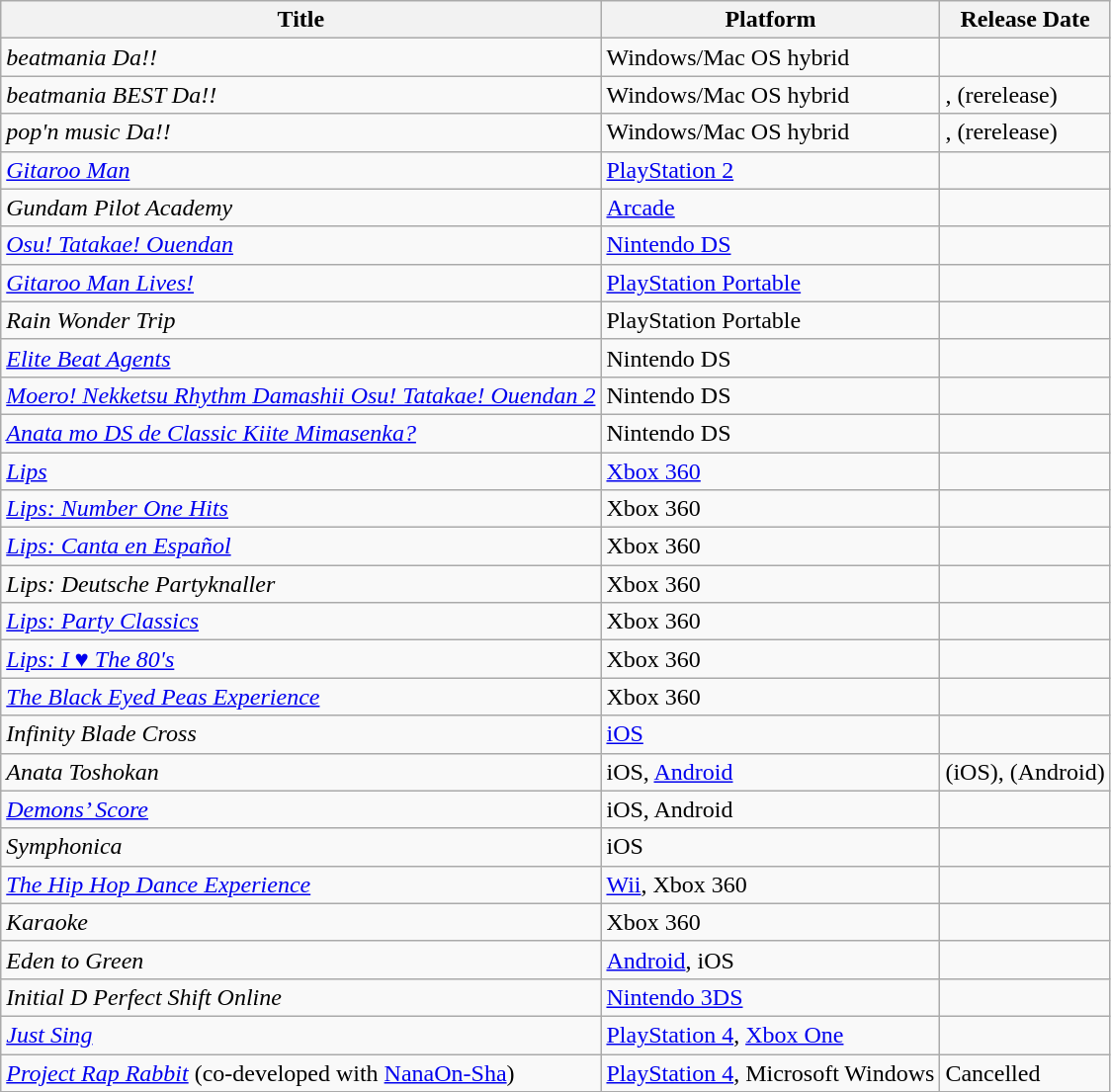<table class="wikitable sortable">
<tr>
<th>Title</th>
<th>Platform</th>
<th>Release Date</th>
</tr>
<tr>
<td><em>beatmania Da!!</em></td>
<td>Windows/Mac OS hybrid</td>
<td></td>
</tr>
<tr>
<td><em>beatmania BEST Da!!</em></td>
<td>Windows/Mac OS hybrid</td>
<td>, (rerelease)</td>
</tr>
<tr>
<td><em>pop'n music Da!!</em></td>
<td>Windows/Mac OS hybrid</td>
<td>, (rerelease)</td>
</tr>
<tr>
<td><em><a href='#'>Gitaroo Man</a></em></td>
<td><a href='#'>PlayStation 2</a></td>
<td></td>
</tr>
<tr>
<td><em>Gundam Pilot Academy</em></td>
<td><a href='#'>Arcade</a></td>
<td></td>
</tr>
<tr>
<td><em><a href='#'>Osu! Tatakae! Ouendan</a></em></td>
<td><a href='#'>Nintendo DS</a></td>
<td></td>
</tr>
<tr>
<td><em><a href='#'>Gitaroo Man Lives!</a></em></td>
<td><a href='#'>PlayStation Portable</a></td>
<td></td>
</tr>
<tr>
<td><em>Rain Wonder Trip</em></td>
<td>PlayStation Portable</td>
<td></td>
</tr>
<tr>
<td><em><a href='#'>Elite Beat Agents</a></em></td>
<td>Nintendo DS</td>
<td></td>
</tr>
<tr>
<td><em><a href='#'>Moero! Nekketsu Rhythm Damashii Osu! Tatakae! Ouendan 2</a></em></td>
<td>Nintendo DS</td>
<td></td>
</tr>
<tr>
<td><em><a href='#'>Anata mo DS de Classic Kiite Mimasenka?</a></em></td>
<td>Nintendo DS</td>
<td></td>
</tr>
<tr>
<td><em><a href='#'>Lips</a></em></td>
<td><a href='#'>Xbox 360</a></td>
<td></td>
</tr>
<tr>
<td><em><a href='#'>Lips: Number One Hits</a></em></td>
<td>Xbox 360</td>
<td></td>
</tr>
<tr>
<td><em><a href='#'>Lips: Canta en Español</a></em></td>
<td>Xbox 360</td>
<td></td>
</tr>
<tr>
<td><em>Lips: Deutsche Partyknaller</em></td>
<td>Xbox 360</td>
<td></td>
</tr>
<tr>
<td><em><a href='#'>Lips: Party Classics</a></em></td>
<td>Xbox 360</td>
<td></td>
</tr>
<tr>
<td><em><a href='#'>Lips: I ♥ The 80's</a></em></td>
<td>Xbox 360</td>
<td></td>
</tr>
<tr>
<td><em><a href='#'>The Black Eyed Peas Experience</a></em></td>
<td>Xbox 360</td>
<td></td>
</tr>
<tr>
<td><em>Infinity Blade Cross</em></td>
<td><a href='#'>iOS</a></td>
<td></td>
</tr>
<tr>
<td><em>Anata Toshokan</em></td>
<td>iOS, <a href='#'>Android</a></td>
<td> (iOS),  (Android)</td>
</tr>
<tr>
<td><em><a href='#'>Demons’ Score</a></em></td>
<td>iOS, Android</td>
<td></td>
</tr>
<tr>
<td><em>Symphonica</em></td>
<td>iOS</td>
<td></td>
</tr>
<tr>
<td><em><a href='#'>The Hip Hop Dance Experience</a></em></td>
<td><a href='#'>Wii</a>, Xbox 360</td>
<td></td>
</tr>
<tr>
<td><em>Karaoke</em></td>
<td>Xbox 360</td>
<td></td>
</tr>
<tr>
<td><em>Eden to Green</em></td>
<td><a href='#'>Android</a>, iOS</td>
<td></td>
</tr>
<tr>
<td><em>Initial D Perfect Shift Online</em></td>
<td><a href='#'>Nintendo 3DS</a></td>
<td></td>
</tr>
<tr>
<td><em><a href='#'>Just Sing</a></em></td>
<td><a href='#'>PlayStation 4</a>, <a href='#'>Xbox One</a></td>
<td></td>
</tr>
<tr>
<td><em><a href='#'>Project Rap Rabbit</a></em> (co-developed with <a href='#'>NanaOn-Sha</a>)</td>
<td><a href='#'>PlayStation 4</a>, Microsoft Windows</td>
<td>Cancelled</td>
</tr>
</table>
